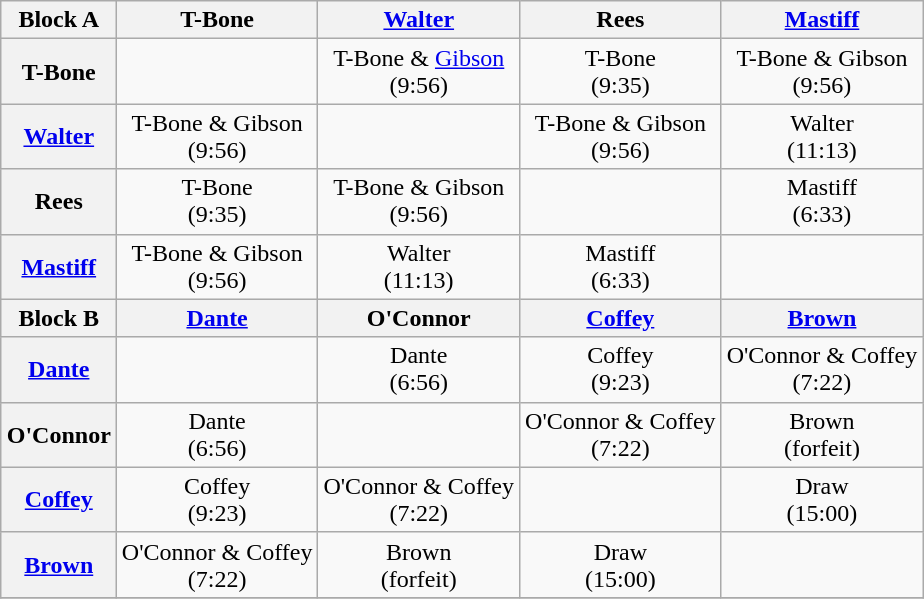<table class="wikitable" style="margin: 1em auto 1em auto;text-align:center">
<tr>
<th>Block A</th>
<th>T-Bone</th>
<th><a href='#'>Walter</a></th>
<th>Rees</th>
<th><a href='#'>Mastiff</a></th>
</tr>
<tr>
<th>T-Bone</th>
<td></td>
<td>T-Bone & <a href='#'>Gibson</a><br>(9:56)</td>
<td>T-Bone<br>(9:35)</td>
<td>T-Bone & Gibson<br>(9:56)</td>
</tr>
<tr>
<th><a href='#'>Walter</a></th>
<td>T-Bone & Gibson<br>(9:56)</td>
<td></td>
<td>T-Bone & Gibson<br>(9:56)</td>
<td>Walter<br>(11:13)</td>
</tr>
<tr>
<th>Rees</th>
<td>T-Bone<br>(9:35)</td>
<td>T-Bone & Gibson<br>(9:56)</td>
<td></td>
<td>Mastiff<br>(6:33)</td>
</tr>
<tr>
<th><a href='#'>Mastiff</a></th>
<td>T-Bone & Gibson<br>(9:56)</td>
<td>Walter<br>(11:13)</td>
<td>Mastiff<br>(6:33)</td>
<td></td>
</tr>
<tr>
<th>Block B</th>
<th><a href='#'>Dante</a></th>
<th>O'Connor</th>
<th><a href='#'>Coffey</a></th>
<th><a href='#'>Brown</a></th>
</tr>
<tr>
<th><a href='#'>Dante</a></th>
<td></td>
<td>Dante<br>(6:56)</td>
<td>Coffey<br>(9:23)</td>
<td>O'Connor & Coffey<br>(7:22)</td>
</tr>
<tr>
<th>O'Connor</th>
<td>Dante<br>(6:56)</td>
<td></td>
<td>O'Connor & Coffey<br>(7:22)</td>
<td>Brown<br>(forfeit)</td>
</tr>
<tr>
<th><a href='#'>Coffey</a></th>
<td>Coffey<br>(9:23)</td>
<td>O'Connor & Coffey<br>(7:22)</td>
<td></td>
<td>Draw<br>(15:00)</td>
</tr>
<tr>
<th><a href='#'>Brown</a></th>
<td>O'Connor & Coffey<br>(7:22)</td>
<td>Brown<br>(forfeit)</td>
<td>Draw<br>(15:00)</td>
<td></td>
</tr>
<tr>
</tr>
</table>
